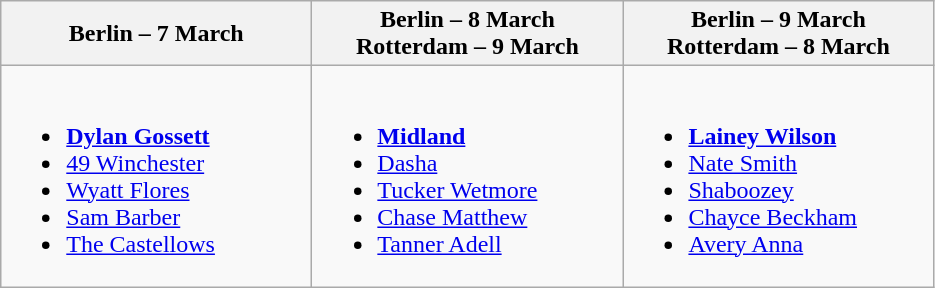<table class="wikitable">
<tr>
<th scope="col" style="width: 200px;">Berlin – 7 March</th>
<th scope="col" style="width: 200px;">Berlin – 8 March <br> Rotterdam – 9 March</th>
<th scope="col" style="width: 200px;">Berlin – 9 March <br> Rotterdam – 8 March</th>
</tr>
<tr style="vertical-align: top;">
<td><br><ul><li><strong><a href='#'>Dylan Gossett</a></strong></li><li><a href='#'>49 Winchester</a></li><li><a href='#'>Wyatt Flores</a></li><li><a href='#'>Sam Barber</a></li><li><a href='#'>The Castellows</a></li></ul></td>
<td><br><ul><li><strong><a href='#'>Midland</a></strong></li><li><a href='#'>Dasha</a></li><li><a href='#'>Tucker Wetmore</a></li><li><a href='#'>Chase Matthew</a></li><li><a href='#'>Tanner Adell</a></li></ul></td>
<td><br><ul><li><strong><a href='#'>Lainey Wilson</a></strong></li><li><a href='#'>Nate Smith</a></li><li><a href='#'>Shaboozey</a></li><li><a href='#'>Chayce Beckham</a></li><li><a href='#'>Avery Anna</a></li></ul></td>
</tr>
</table>
